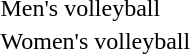<table>
<tr>
<td>Men's volleyball</td>
<td></td>
<td></td>
<td></td>
</tr>
<tr>
<td>Women's volleyball</td>
<td></td>
<td></td>
<td></td>
</tr>
</table>
